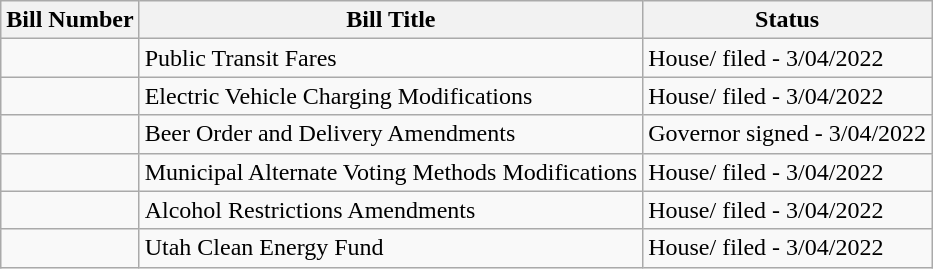<table class="wikitable">
<tr>
<th>Bill Number</th>
<th>Bill Title</th>
<th>Status</th>
</tr>
<tr>
<td></td>
<td>Public Transit Fares</td>
<td>House/ filed - 3/04/2022</td>
</tr>
<tr>
<td></td>
<td>Electric Vehicle Charging Modifications</td>
<td>House/ filed - 3/04/2022</td>
</tr>
<tr>
<td></td>
<td>Beer Order and Delivery Amendments</td>
<td>Governor signed - 3/04/2022</td>
</tr>
<tr>
<td></td>
<td>Municipal Alternate Voting Methods Modifications</td>
<td>House/ filed - 3/04/2022</td>
</tr>
<tr>
<td></td>
<td>Alcohol Restrictions Amendments</td>
<td>House/ filed - 3/04/2022</td>
</tr>
<tr>
<td></td>
<td>Utah Clean Energy Fund</td>
<td>House/ filed - 3/04/2022</td>
</tr>
</table>
